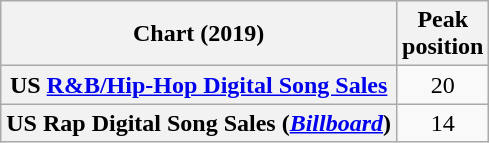<table class="wikitable sortable plainrowheaders" style="text-align:center">
<tr>
<th scope="col">Chart (2019)</th>
<th scope="col">Peak<br>position</th>
</tr>
<tr>
<th scope="row">US <a href='#'>R&B/Hip-Hop Digital Song Sales</a></th>
<td>20</td>
</tr>
<tr>
<th scope="row">US Rap Digital Song Sales (<em><a href='#'>Billboard</a></em>)</th>
<td>14</td>
</tr>
</table>
